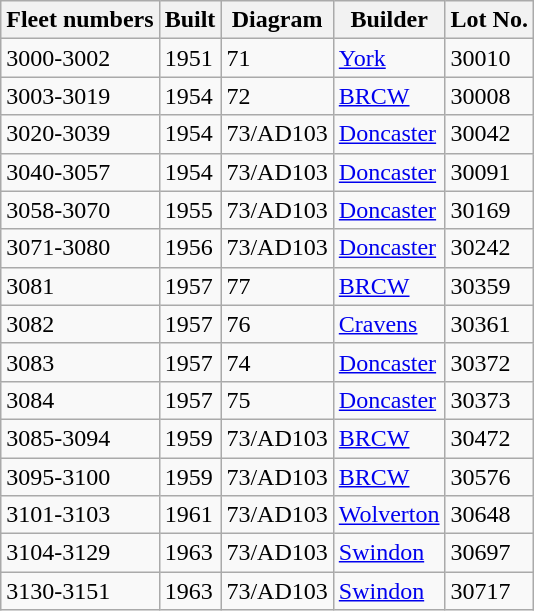<table class="wikitable">
<tr>
<th>Fleet numbers</th>
<th>Built</th>
<th>Diagram</th>
<th>Builder</th>
<th>Lot No.</th>
</tr>
<tr>
<td>3000-3002</td>
<td>1951</td>
<td>71</td>
<td><a href='#'>York</a></td>
<td>30010</td>
</tr>
<tr>
<td>3003-3019</td>
<td>1954</td>
<td>72</td>
<td><a href='#'>BRCW</a></td>
<td>30008</td>
</tr>
<tr>
<td>3020-3039</td>
<td>1954</td>
<td>73/AD103</td>
<td><a href='#'>Doncaster</a></td>
<td>30042</td>
</tr>
<tr>
<td>3040-3057</td>
<td>1954</td>
<td>73/AD103</td>
<td><a href='#'>Doncaster</a></td>
<td>30091</td>
</tr>
<tr>
<td>3058-3070</td>
<td>1955</td>
<td>73/AD103</td>
<td><a href='#'>Doncaster</a></td>
<td>30169</td>
</tr>
<tr>
<td>3071-3080</td>
<td>1956</td>
<td>73/AD103</td>
<td><a href='#'>Doncaster</a></td>
<td>30242</td>
</tr>
<tr>
<td>3081</td>
<td>1957</td>
<td>77</td>
<td><a href='#'>BRCW</a></td>
<td>30359</td>
</tr>
<tr>
<td>3082</td>
<td>1957</td>
<td>76</td>
<td><a href='#'>Cravens</a></td>
<td>30361</td>
</tr>
<tr>
<td>3083</td>
<td>1957</td>
<td>74</td>
<td><a href='#'>Doncaster</a></td>
<td>30372</td>
</tr>
<tr>
<td>3084</td>
<td>1957</td>
<td>75</td>
<td><a href='#'>Doncaster</a></td>
<td>30373</td>
</tr>
<tr>
<td>3085-3094</td>
<td>1959</td>
<td>73/AD103</td>
<td><a href='#'>BRCW</a></td>
<td>30472</td>
</tr>
<tr>
<td>3095-3100</td>
<td>1959</td>
<td>73/AD103</td>
<td><a href='#'>BRCW</a></td>
<td>30576</td>
</tr>
<tr>
<td>3101-3103</td>
<td>1961</td>
<td>73/AD103</td>
<td><a href='#'>Wolverton</a></td>
<td>30648</td>
</tr>
<tr>
<td>3104-3129</td>
<td>1963</td>
<td>73/AD103</td>
<td><a href='#'>Swindon</a></td>
<td>30697</td>
</tr>
<tr>
<td>3130-3151</td>
<td>1963</td>
<td>73/AD103</td>
<td><a href='#'>Swindon</a></td>
<td>30717</td>
</tr>
</table>
